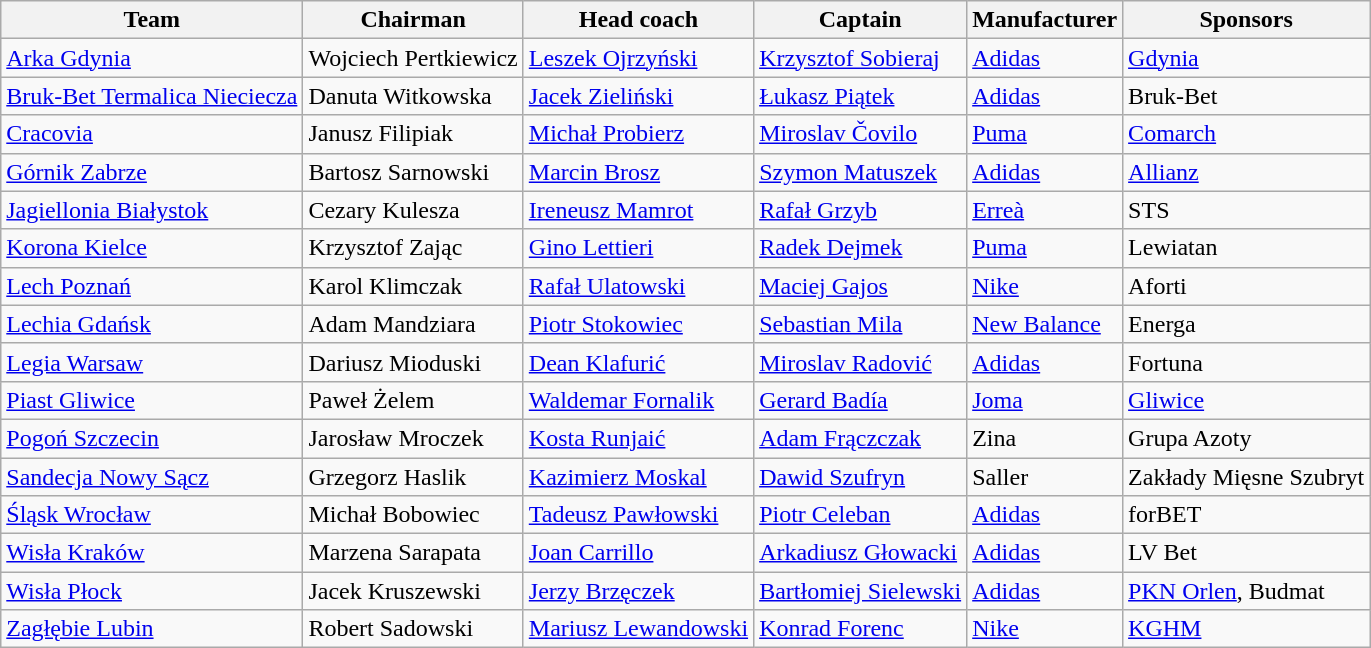<table class="wikitable sortable" style="text-align: left;">
<tr>
<th>Team</th>
<th>Chairman</th>
<th>Head coach</th>
<th>Captain</th>
<th>Manufacturer</th>
<th>Sponsors</th>
</tr>
<tr>
<td><a href='#'>Arka Gdynia</a></td>
<td> Wojciech Pertkiewicz</td>
<td> <a href='#'>Leszek Ojrzyński</a></td>
<td> <a href='#'>Krzysztof Sobieraj</a></td>
<td><a href='#'>Adidas</a></td>
<td><a href='#'>Gdynia</a></td>
</tr>
<tr>
<td><a href='#'>Bruk-Bet Termalica Nieciecza</a></td>
<td> Danuta Witkowska</td>
<td> <a href='#'>Jacek Zieliński</a></td>
<td> <a href='#'>Łukasz Piątek</a></td>
<td><a href='#'>Adidas</a></td>
<td>Bruk-Bet</td>
</tr>
<tr>
<td><a href='#'>Cracovia</a></td>
<td> Janusz Filipiak</td>
<td> <a href='#'>Michał Probierz</a></td>
<td> <a href='#'>Miroslav Čovilo</a></td>
<td><a href='#'>Puma</a></td>
<td><a href='#'>Comarch</a></td>
</tr>
<tr>
<td><a href='#'>Górnik Zabrze</a></td>
<td> Bartosz Sarnowski</td>
<td> <a href='#'>Marcin Brosz</a></td>
<td> <a href='#'>Szymon Matuszek</a></td>
<td><a href='#'>Adidas</a></td>
<td><a href='#'>Allianz</a></td>
</tr>
<tr>
<td><a href='#'>Jagiellonia Białystok</a></td>
<td> Cezary Kulesza</td>
<td> <a href='#'>Ireneusz Mamrot</a></td>
<td> <a href='#'>Rafał Grzyb</a></td>
<td><a href='#'>Erreà</a></td>
<td>STS</td>
</tr>
<tr>
<td><a href='#'>Korona Kielce</a></td>
<td> Krzysztof Zając</td>
<td> <a href='#'>Gino Lettieri</a></td>
<td> <a href='#'>Radek Dejmek</a></td>
<td><a href='#'>Puma</a></td>
<td>Lewiatan</td>
</tr>
<tr>
<td><a href='#'>Lech Poznań</a></td>
<td> Karol Klimczak</td>
<td> <a href='#'>Rafał Ulatowski</a></td>
<td> <a href='#'>Maciej Gajos</a></td>
<td><a href='#'>Nike</a></td>
<td>Aforti</td>
</tr>
<tr>
<td><a href='#'>Lechia Gdańsk</a></td>
<td> Adam Mandziara</td>
<td> <a href='#'>Piotr Stokowiec</a></td>
<td> <a href='#'>Sebastian Mila</a></td>
<td><a href='#'>New Balance</a></td>
<td>Energa</td>
</tr>
<tr>
<td><a href='#'>Legia Warsaw</a></td>
<td> Dariusz Mioduski</td>
<td> <a href='#'>Dean Klafurić</a></td>
<td> <a href='#'>Miroslav Radović</a></td>
<td><a href='#'>Adidas</a></td>
<td>Fortuna</td>
</tr>
<tr>
<td><a href='#'>Piast Gliwice</a></td>
<td> Paweł Żelem</td>
<td> <a href='#'>Waldemar Fornalik</a></td>
<td> <a href='#'>Gerard Badía</a></td>
<td><a href='#'>Joma</a></td>
<td><a href='#'>Gliwice</a></td>
</tr>
<tr>
<td><a href='#'>Pogoń Szczecin</a></td>
<td> Jarosław Mroczek</td>
<td> <a href='#'>Kosta Runjaić</a></td>
<td> <a href='#'>Adam Frączczak</a></td>
<td>Zina</td>
<td>Grupa Azoty</td>
</tr>
<tr>
<td><a href='#'>Sandecja Nowy Sącz</a></td>
<td> Grzegorz Haslik</td>
<td> <a href='#'>Kazimierz Moskal</a></td>
<td> <a href='#'>Dawid Szufryn</a></td>
<td>Saller</td>
<td>Zakłady Mięsne Szubryt</td>
</tr>
<tr>
<td><a href='#'>Śląsk Wrocław</a></td>
<td> Michał Bobowiec</td>
<td> <a href='#'>Tadeusz Pawłowski</a></td>
<td> <a href='#'>Piotr Celeban</a></td>
<td><a href='#'>Adidas</a></td>
<td>forBET</td>
</tr>
<tr>
<td><a href='#'>Wisła Kraków</a></td>
<td> Marzena Sarapata</td>
<td> <a href='#'>Joan Carrillo</a></td>
<td> <a href='#'>Arkadiusz Głowacki</a></td>
<td><a href='#'>Adidas</a></td>
<td>LV Bet</td>
</tr>
<tr>
<td><a href='#'>Wisła Płock</a></td>
<td> Jacek Kruszewski</td>
<td> <a href='#'>Jerzy Brzęczek</a></td>
<td> <a href='#'>Bartłomiej Sielewski</a></td>
<td><a href='#'>Adidas</a></td>
<td><a href='#'>PKN Orlen</a>, Budmat</td>
</tr>
<tr>
<td><a href='#'>Zagłębie Lubin</a></td>
<td> Robert Sadowski</td>
<td> <a href='#'>Mariusz Lewandowski</a></td>
<td> <a href='#'>Konrad Forenc</a></td>
<td><a href='#'>Nike</a></td>
<td><a href='#'>KGHM</a></td>
</tr>
</table>
